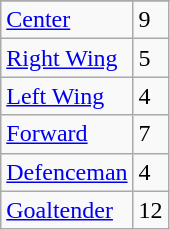<table class="wikitable">
<tr>
</tr>
<tr>
<td><a href='#'>Center</a></td>
<td>9</td>
</tr>
<tr>
<td><a href='#'>Right Wing</a></td>
<td>5</td>
</tr>
<tr>
<td><a href='#'>Left Wing</a></td>
<td>4</td>
</tr>
<tr>
<td><a href='#'>Forward</a></td>
<td>7</td>
</tr>
<tr>
<td><a href='#'>Defenceman</a></td>
<td>4</td>
</tr>
<tr>
<td><a href='#'>Goaltender</a></td>
<td>12</td>
</tr>
</table>
